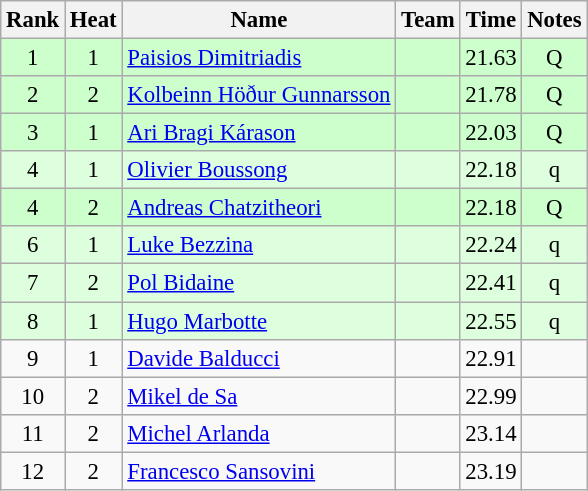<table class="wikitable sortable" style="text-align:center;font-size:95%">
<tr>
<th>Rank</th>
<th>Heat</th>
<th>Name</th>
<th>Team</th>
<th>Time</th>
<th>Notes</th>
</tr>
<tr bgcolor=ccffcc>
<td>1</td>
<td>1</td>
<td align="left"><a href='#'>Paisios Dimitriadis</a></td>
<td align=left></td>
<td>21.63</td>
<td>Q</td>
</tr>
<tr bgcolor=ccffcc>
<td>2</td>
<td>2</td>
<td align="left"><a href='#'>Kolbeinn Höður Gunnarsson</a></td>
<td align=left></td>
<td>21.78</td>
<td>Q</td>
</tr>
<tr bgcolor=ccffcc>
<td>3</td>
<td>1</td>
<td align="left"><a href='#'>Ari Bragi Kárason</a></td>
<td align=left></td>
<td>22.03</td>
<td>Q</td>
</tr>
<tr bgcolor=ddffdd>
<td>4</td>
<td>1</td>
<td align="left"><a href='#'>Olivier Boussong</a></td>
<td align=left></td>
<td>22.18</td>
<td>q</td>
</tr>
<tr bgcolor=ccffcc>
<td>4</td>
<td>2</td>
<td align="left"><a href='#'>Andreas Chatzitheori</a></td>
<td align=left></td>
<td>22.18</td>
<td>Q</td>
</tr>
<tr bgcolor=ddffdd>
<td>6</td>
<td>1</td>
<td align="left"><a href='#'>Luke Bezzina</a></td>
<td align=left></td>
<td>22.24</td>
<td>q</td>
</tr>
<tr bgcolor=ddffdd>
<td>7</td>
<td>2</td>
<td align="left"><a href='#'>Pol Bidaine</a></td>
<td align=left></td>
<td>22.41</td>
<td>q</td>
</tr>
<tr bgcolor=ddffdd>
<td>8</td>
<td>1</td>
<td align="left"><a href='#'>Hugo Marbotte</a></td>
<td align=left></td>
<td>22.55</td>
<td>q</td>
</tr>
<tr>
<td>9</td>
<td>1</td>
<td align="left"><a href='#'>Davide Balducci</a></td>
<td align=left></td>
<td>22.91</td>
<td></td>
</tr>
<tr>
<td>10</td>
<td>2</td>
<td align="left"><a href='#'>Mikel de Sa</a></td>
<td align=left></td>
<td>22.99</td>
<td></td>
</tr>
<tr>
<td>11</td>
<td>2</td>
<td align="left"><a href='#'>Michel Arlanda</a></td>
<td align=left></td>
<td>23.14</td>
<td></td>
</tr>
<tr>
<td>12</td>
<td>2</td>
<td align="left"><a href='#'>Francesco Sansovini</a></td>
<td align=left></td>
<td>23.19</td>
<td></td>
</tr>
</table>
